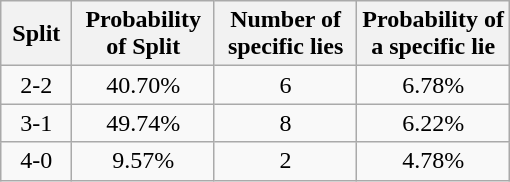<table class="wikitable" style="float:left; margin-top:10px; margin-right:20px;">
<tr>
<th width=14%>Split</th>
<th width=28%>Probability<br>of Split</th>
<th width=28%>Number of<br> specific lies</th>
<th width=30%>Probability of<br>a specific lie</th>
</tr>
<tr align=center>
<td>2-2</td>
<td>40.70%</td>
<td>6</td>
<td>6.78%</td>
</tr>
<tr align=center>
<td>3-1</td>
<td>49.74%</td>
<td>8</td>
<td>6.22%</td>
</tr>
<tr align=center>
<td>4-0</td>
<td>9.57%</td>
<td>2</td>
<td>4.78%</td>
</tr>
</table>
